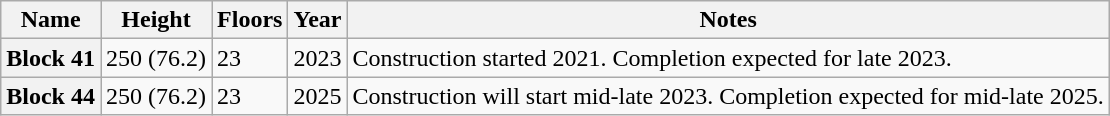<table class="wikitable sortable plainrowheaders">
<tr>
<th scope="col">Name</th>
<th scope="col">Height<br></th>
<th scope="col">Floors</th>
<th scope="col">Year</th>
<th scope="col" class="unsortable">Notes</th>
</tr>
<tr>
<th>Block 41</th>
<td>250 (76.2) </td>
<td>23 </td>
<td>2023</td>
<td>Construction started 2021. Completion expected for late 2023.</td>
</tr>
<tr>
<th>Block 44</th>
<td>250 (76.2) </td>
<td>23</td>
<td>2025</td>
<td>Construction will start mid-late 2023. Completion expected for mid-late 2025.</td>
</tr>
</table>
